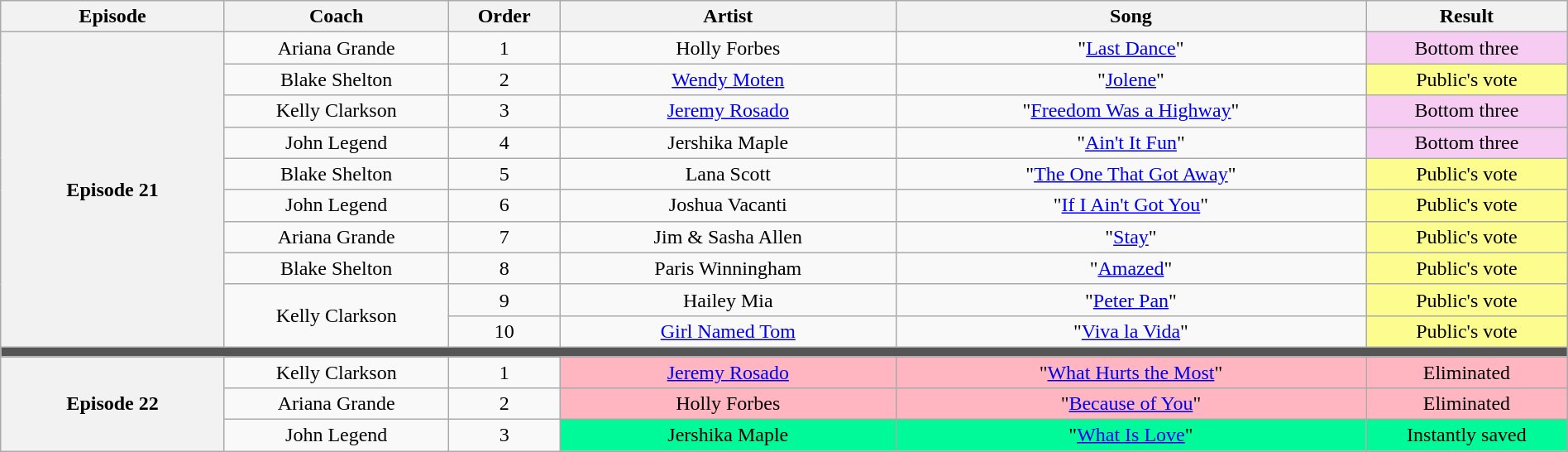<table class="wikitable" style="text-align:center; width:100%">
<tr>
<th style="width:10%">Episode</th>
<th style="width:10%">Coach</th>
<th style="width:05%">Order</th>
<th style="width:15%">Artist</th>
<th style="width:21%">Song</th>
<th style="width:09%">Result</th>
</tr>
<tr>
<th scope="row" rowspan="10">Episode 21<br></th>
<td>Ariana Grande</td>
<td>1</td>
<td>Holly Forbes</td>
<td>"<a href='#'>Last Dance</a>"</td>
<td style="background:#f7ccf2">Bottom three</td>
</tr>
<tr>
<td>Blake Shelton</td>
<td>2</td>
<td><a href='#'>Wendy Moten</a></td>
<td>"<a href='#'>Jolene</a>"</td>
<td style="background:#fdfc8f">Public's vote</td>
</tr>
<tr>
<td>Kelly Clarkson</td>
<td>3</td>
<td><a href='#'>Jeremy Rosado</a></td>
<td>"<a href='#'>Freedom Was a Highway</a>"</td>
<td style="background:#f7ccf2">Bottom three</td>
</tr>
<tr>
<td>John Legend</td>
<td>4</td>
<td>Jershika Maple</td>
<td>"<a href='#'>Ain't It Fun</a>"</td>
<td style="background:#f7ccf2">Bottom three</td>
</tr>
<tr>
<td>Blake Shelton</td>
<td>5</td>
<td>Lana Scott</td>
<td>"<a href='#'>The One That Got Away</a>"</td>
<td style="background:#fdfc8f">Public's vote</td>
</tr>
<tr>
<td>John Legend</td>
<td>6</td>
<td>Joshua Vacanti</td>
<td>"<a href='#'>If I Ain't Got You</a>"</td>
<td style="background:#fdfc8f">Public's vote</td>
</tr>
<tr>
<td>Ariana Grande</td>
<td>7</td>
<td>Jim & Sasha Allen</td>
<td>"<a href='#'>Stay</a>"</td>
<td style="background:#fdfc8f">Public's vote</td>
</tr>
<tr>
<td>Blake Shelton</td>
<td>8</td>
<td>Paris Winningham</td>
<td>"<a href='#'>Amazed</a>"</td>
<td style="background:#fdfc8f">Public's vote</td>
</tr>
<tr>
<td scope="row" rowspan="2">Kelly Clarkson</td>
<td>9</td>
<td>Hailey Mia</td>
<td>"<a href='#'>Peter Pan</a>"</td>
<td style="background:#fdfc8f">Public's vote</td>
</tr>
<tr>
<td>10</td>
<td><a href='#'>Girl Named Tom</a></td>
<td>"<a href='#'>Viva la Vida</a>"</td>
<td style="background:#fdfc8f">Public's vote</td>
</tr>
<tr>
<td colspan="6" style="background:#555"></td>
</tr>
<tr>
<th scope="row" rowspan="3">Episode 22<br></th>
<td>Kelly Clarkson</td>
<td>1</td>
<td style="background: lightpink"><a href='#'>Jeremy Rosado</a></td>
<td style="background: lightpink">"<a href='#'>What Hurts the Most</a>"</td>
<td style="background: lightpink">Eliminated</td>
</tr>
<tr>
<td>Ariana Grande</td>
<td>2</td>
<td style="background: lightpink">Holly Forbes</td>
<td style="background: lightpink">"<a href='#'>Because of You</a>"</td>
<td style="background: lightpink">Eliminated</td>
</tr>
<tr>
<td>John Legend</td>
<td>3</td>
<td style="background:#00fa9a">Jershika Maple</td>
<td style="background:#00fa9a">"<a href='#'>What Is Love</a>"</td>
<td style="background:#00fa9a">Instantly saved</td>
</tr>
</table>
